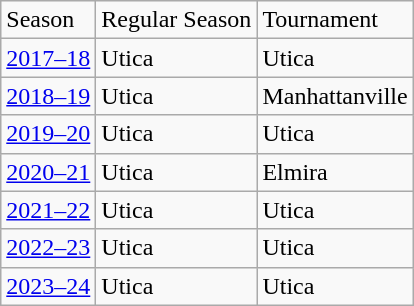<table class="wikitable">
<tr>
<td>Season</td>
<td>Regular Season</td>
<td>Tournament</td>
</tr>
<tr>
<td><a href='#'>2017–18</a></td>
<td>Utica</td>
<td>Utica</td>
</tr>
<tr>
<td><a href='#'>2018–19</a></td>
<td>Utica</td>
<td>Manhattanville</td>
</tr>
<tr>
<td><a href='#'>2019–20</a></td>
<td>Utica</td>
<td>Utica</td>
</tr>
<tr>
<td><a href='#'>2020–21</a></td>
<td>Utica</td>
<td>Elmira</td>
</tr>
<tr>
<td><a href='#'>2021–22</a></td>
<td>Utica</td>
<td>Utica</td>
</tr>
<tr>
<td><a href='#'>2022–23</a></td>
<td>Utica</td>
<td>Utica</td>
</tr>
<tr>
<td><a href='#'>2023–24</a></td>
<td>Utica</td>
<td>Utica</td>
</tr>
</table>
